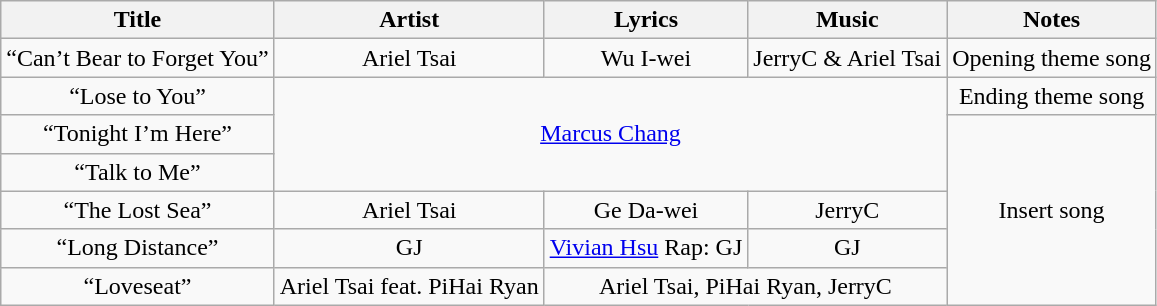<table class="wikitable" style="text-align:center">
<tr>
<th>Title</th>
<th>Artist</th>
<th>Lyrics</th>
<th>Music</th>
<th>Notes</th>
</tr>
<tr>
<td>“Can’t Bear to Forget You”</td>
<td>Ariel Tsai</td>
<td>Wu I-wei</td>
<td>JerryC & Ariel Tsai</td>
<td>Opening theme song</td>
</tr>
<tr>
<td>“Lose to You”</td>
<td colspan="3" rowspan="3"><a href='#'>Marcus Chang</a></td>
<td>Ending theme song</td>
</tr>
<tr>
<td>“Tonight I’m Here”</td>
<td rowspan="5">Insert song</td>
</tr>
<tr>
<td>“Talk to Me”</td>
</tr>
<tr>
<td>“The Lost Sea”</td>
<td>Ariel Tsai</td>
<td>Ge Da-wei</td>
<td>JerryC</td>
</tr>
<tr>
<td>“Long Distance”</td>
<td>GJ</td>
<td><a href='#'>Vivian Hsu</a> Rap: GJ</td>
<td>GJ</td>
</tr>
<tr>
<td>“Loveseat”</td>
<td>Ariel Tsai feat. PiHai Ryan</td>
<td colspan="2">Ariel Tsai, PiHai Ryan, JerryC</td>
</tr>
</table>
